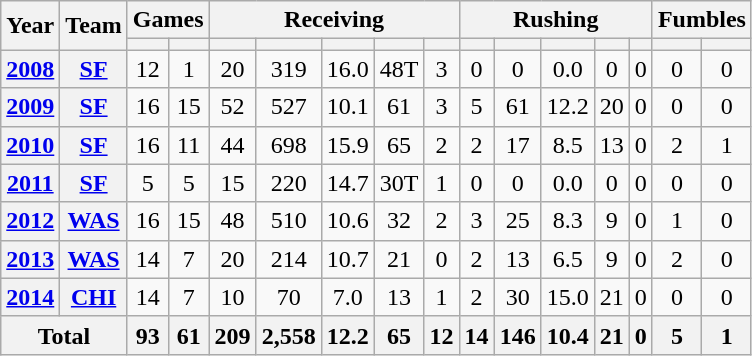<table class="wikitable sortable" style="text-align:center;">
<tr>
<th rowspan=2>Year</th>
<th rowspan=2>Team</th>
<th colspan=2>Games</th>
<th colspan=5>Receiving</th>
<th colspan=5>Rushing</th>
<th colspan=2>Fumbles</th>
</tr>
<tr>
<th></th>
<th></th>
<th></th>
<th></th>
<th></th>
<th></th>
<th></th>
<th></th>
<th></th>
<th></th>
<th></th>
<th></th>
<th></th>
<th></th>
</tr>
<tr>
<th><a href='#'>2008</a></th>
<th><a href='#'>SF</a></th>
<td>12</td>
<td>1</td>
<td>20</td>
<td>319</td>
<td>16.0</td>
<td>48T</td>
<td>3</td>
<td>0</td>
<td>0</td>
<td>0.0</td>
<td>0</td>
<td>0</td>
<td>0</td>
<td>0</td>
</tr>
<tr>
<th><a href='#'>2009</a></th>
<th><a href='#'>SF</a></th>
<td>16</td>
<td>15</td>
<td>52</td>
<td>527</td>
<td>10.1</td>
<td>61</td>
<td>3</td>
<td>5</td>
<td>61</td>
<td>12.2</td>
<td>20</td>
<td>0</td>
<td>0</td>
<td>0</td>
</tr>
<tr>
<th><a href='#'>2010</a></th>
<th><a href='#'>SF</a></th>
<td>16</td>
<td>11</td>
<td>44</td>
<td>698</td>
<td>15.9</td>
<td>65</td>
<td>2</td>
<td>2</td>
<td>17</td>
<td>8.5</td>
<td>13</td>
<td>0</td>
<td>2</td>
<td>1</td>
</tr>
<tr>
<th><a href='#'>2011</a></th>
<th><a href='#'>SF</a></th>
<td>5</td>
<td>5</td>
<td>15</td>
<td>220</td>
<td>14.7</td>
<td>30T</td>
<td>1</td>
<td>0</td>
<td>0</td>
<td>0.0</td>
<td>0</td>
<td>0</td>
<td>0</td>
<td>0</td>
</tr>
<tr>
<th><a href='#'>2012</a></th>
<th><a href='#'>WAS</a></th>
<td>16</td>
<td>15</td>
<td>48</td>
<td>510</td>
<td>10.6</td>
<td>32</td>
<td>2</td>
<td>3</td>
<td>25</td>
<td>8.3</td>
<td>9</td>
<td>0</td>
<td>1</td>
<td>0</td>
</tr>
<tr>
<th><a href='#'>2013</a></th>
<th><a href='#'>WAS</a></th>
<td>14</td>
<td>7</td>
<td>20</td>
<td>214</td>
<td>10.7</td>
<td>21</td>
<td>0</td>
<td>2</td>
<td>13</td>
<td>6.5</td>
<td>9</td>
<td>0</td>
<td>2</td>
<td>0</td>
</tr>
<tr>
<th><a href='#'>2014</a></th>
<th><a href='#'>CHI</a></th>
<td>14</td>
<td>7</td>
<td>10</td>
<td>70</td>
<td>7.0</td>
<td>13</td>
<td>1</td>
<td>2</td>
<td>30</td>
<td>15.0</td>
<td>21</td>
<td>0</td>
<td>0</td>
<td>0</td>
</tr>
<tr>
<th colspan="2">Total</th>
<th>93</th>
<th>61</th>
<th>209</th>
<th>2,558</th>
<th>12.2</th>
<th>65</th>
<th>12</th>
<th>14</th>
<th>146</th>
<th>10.4</th>
<th>21</th>
<th>0</th>
<th>5</th>
<th>1</th>
</tr>
</table>
